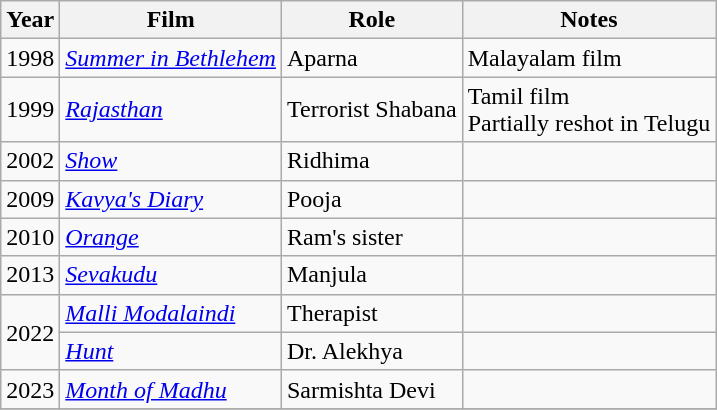<table class="wikitable">
<tr>
<th>Year</th>
<th>Film</th>
<th>Role</th>
<th>Notes</th>
</tr>
<tr>
<td>1998</td>
<td><em><a href='#'>Summer in Bethlehem</a></em></td>
<td>Aparna</td>
<td>Malayalam film</td>
</tr>
<tr>
<td>1999</td>
<td><em><a href='#'>Rajasthan</a></em></td>
<td>Terrorist Shabana</td>
<td>Tamil film<br>Partially reshot in Telugu</td>
</tr>
<tr>
<td>2002</td>
<td><em><a href='#'>Show</a></em></td>
<td>Ridhima</td>
<td></td>
</tr>
<tr>
<td>2009</td>
<td><em><a href='#'>Kavya's Diary</a></em></td>
<td>Pooja</td>
<td></td>
</tr>
<tr>
<td>2010</td>
<td><em><a href='#'>Orange</a></em></td>
<td>Ram's sister</td>
<td></td>
</tr>
<tr>
<td>2013</td>
<td><em><a href='#'>Sevakudu</a></em></td>
<td>Manjula</td>
<td></td>
</tr>
<tr>
<td rowspan="2">2022</td>
<td><em><a href='#'>Malli Modalaindi</a></em></td>
<td>Therapist</td>
<td></td>
</tr>
<tr>
<td><em><a href='#'>Hunt</a></em></td>
<td>Dr. Alekhya</td>
<td></td>
</tr>
<tr>
<td>2023</td>
<td><em><a href='#'>Month of Madhu</a></em></td>
<td>Sarmishta Devi</td>
<td></td>
</tr>
<tr>
</tr>
</table>
